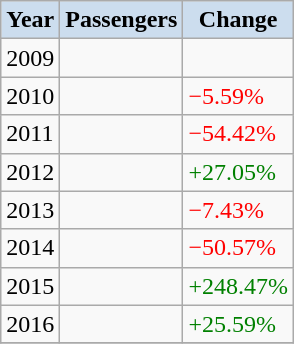<table class="wikitable sortable">
<tr>
<th style="background:#CCDDEE;">Year</th>
<th style="background:#CCDDEE;">Passengers</th>
<th style="background:#CCDDEE;">Change</th>
</tr>
<tr>
<td>2009</td>
<td></td>
<td></td>
</tr>
<tr>
<td>2010</td>
<td></td>
<td style="color:red">−5.59%</td>
</tr>
<tr>
<td>2011</td>
<td></td>
<td style="color:red">−54.42%</td>
</tr>
<tr>
<td>2012</td>
<td></td>
<td style="color:green">+27.05%</td>
</tr>
<tr>
<td>2013</td>
<td></td>
<td style="color:red">−7.43%</td>
</tr>
<tr>
<td>2014</td>
<td></td>
<td style="color:red">−50.57%</td>
</tr>
<tr>
<td>2015</td>
<td></td>
<td style="color:green">+248.47%</td>
</tr>
<tr>
<td>2016</td>
<td></td>
<td style="color:green">+25.59%</td>
</tr>
<tr>
</tr>
</table>
